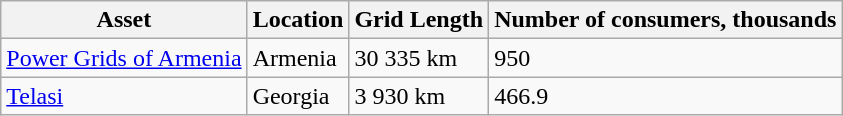<table class="wikitable">
<tr>
<th>Asset</th>
<th>Location</th>
<th>Grid Length</th>
<th>Number of consumers, thousands</th>
</tr>
<tr>
<td><a href='#'>Power Grids of Armenia</a></td>
<td>Armenia</td>
<td>30 335 km</td>
<td>950</td>
</tr>
<tr>
<td><a href='#'>Telasi</a></td>
<td>Georgia</td>
<td>3 930 km</td>
<td>466.9</td>
</tr>
</table>
